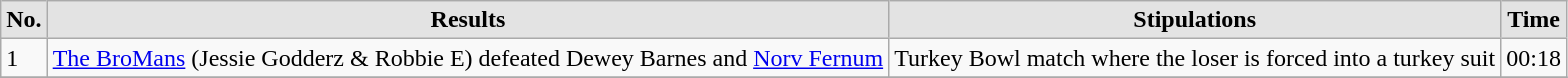<table style="font-size: 100%; text-align: left;" class="wikitable">
<tr>
<th style="border-style: none none solid solid; background: #e3e3e3;"><strong>No.</strong></th>
<th style="border-style: none none solid solid; background: #e3e3e3;"><strong>Results</strong></th>
<th style="border-style: none none solid solid; background: #e3e3e3;"><strong>Stipulations</strong></th>
<th style="border-style: none none solid solid; background: #e3e3e3;"><strong>Time</strong></th>
</tr>
<tr>
<td>1</td>
<td><a href='#'>The BroMans</a> (Jessie Godderz & Robbie E) defeated Dewey Barnes and <a href='#'>Norv Fernum</a></td>
<td>Turkey Bowl match where the loser is forced into a turkey suit</td>
<td>00:18</td>
</tr>
<tr>
</tr>
</table>
